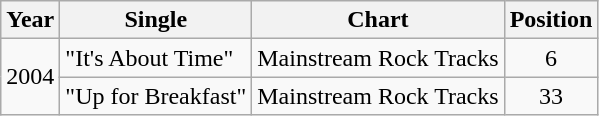<table class="wikitable">
<tr>
<th>Year</th>
<th>Single</th>
<th>Chart</th>
<th>Position</th>
</tr>
<tr>
<td rowspan="2">2004</td>
<td>"It's About Time"</td>
<td>Mainstream Rock Tracks</td>
<td align="center">6</td>
</tr>
<tr>
<td>"Up for Breakfast"</td>
<td>Mainstream Rock Tracks</td>
<td align="center">33</td>
</tr>
</table>
